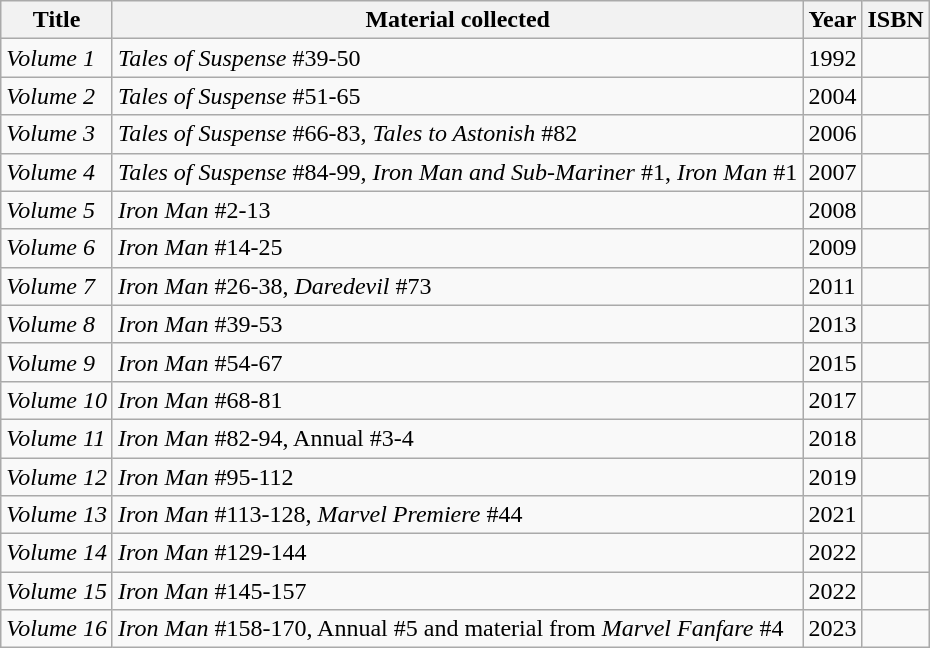<table class="wikitable sortable">
<tr>
<th>Title</th>
<th>Material collected</th>
<th>Year</th>
<th>ISBN</th>
</tr>
<tr>
<td><em>Volume 1</em></td>
<td><em>Tales of Suspense</em> #39-50</td>
<td>1992</td>
<td></td>
</tr>
<tr>
<td><em>Volume 2</em></td>
<td><em>Tales of Suspense</em> #51-65</td>
<td>2004</td>
<td></td>
</tr>
<tr>
<td><em>Volume 3</em></td>
<td><em>Tales of Suspense</em> #66-83, <em>Tales to Astonish</em> #82</td>
<td>2006</td>
<td></td>
</tr>
<tr>
<td><em>Volume 4</em></td>
<td><em>Tales of Suspense</em> #84-99, <em>Iron Man and Sub-Mariner</em> #1, <em>Iron Man</em> #1</td>
<td>2007</td>
<td></td>
</tr>
<tr>
<td><em>Volume 5</em></td>
<td><em>Iron Man</em> #2-13</td>
<td>2008</td>
<td></td>
</tr>
<tr>
<td><em>Volume 6</em></td>
<td><em>Iron Man</em> #14-25</td>
<td>2009</td>
<td></td>
</tr>
<tr>
<td><em>Volume 7</em></td>
<td><em>Iron Man</em> #26-38, <em>Daredevil</em> #73</td>
<td>2011</td>
<td></td>
</tr>
<tr>
<td><em>Volume 8</em></td>
<td><em>Iron Man</em> #39-53</td>
<td>2013</td>
<td></td>
</tr>
<tr>
<td><em>Volume 9</em></td>
<td><em>Iron Man</em> #54-67</td>
<td>2015</td>
<td></td>
</tr>
<tr>
<td><em>Volume 10</em></td>
<td><em>Iron Man</em> #68-81</td>
<td>2017</td>
<td></td>
</tr>
<tr>
<td><em>Volume 11</em></td>
<td><em>Iron Man</em> #82-94, Annual #3-4</td>
<td>2018</td>
<td></td>
</tr>
<tr>
<td><em>Volume 12</em></td>
<td><em>Iron Man</em> #95-112</td>
<td>2019</td>
<td></td>
</tr>
<tr>
<td><em>Volume 13</em></td>
<td><em>Iron Man</em> #113-128, <em>Marvel Premiere</em> #44</td>
<td>2021</td>
<td></td>
</tr>
<tr>
<td><em>Volume 14</em></td>
<td><em>Iron Man</em> #129-144</td>
<td>2022</td>
<td></td>
</tr>
<tr>
<td><em>Volume 15</em></td>
<td><em>Iron Man</em> #145-157</td>
<td>2022</td>
<td></td>
</tr>
<tr>
<td><em>Volume 16</em></td>
<td><em>Iron Man</em> #158-170, Annual #5 and material from <em>Marvel Fanfare</em> #4</td>
<td>2023</td>
<td></td>
</tr>
</table>
